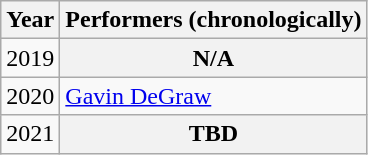<table class="wikitable">
<tr>
<th>Year</th>
<th>Performers (chronologically)</th>
</tr>
<tr>
<td>2019</td>
<th>N/A</th>
</tr>
<tr>
<td>2020</td>
<td><a href='#'>Gavin DeGraw</a></td>
</tr>
<tr>
<td>2021</td>
<th>TBD</th>
</tr>
</table>
